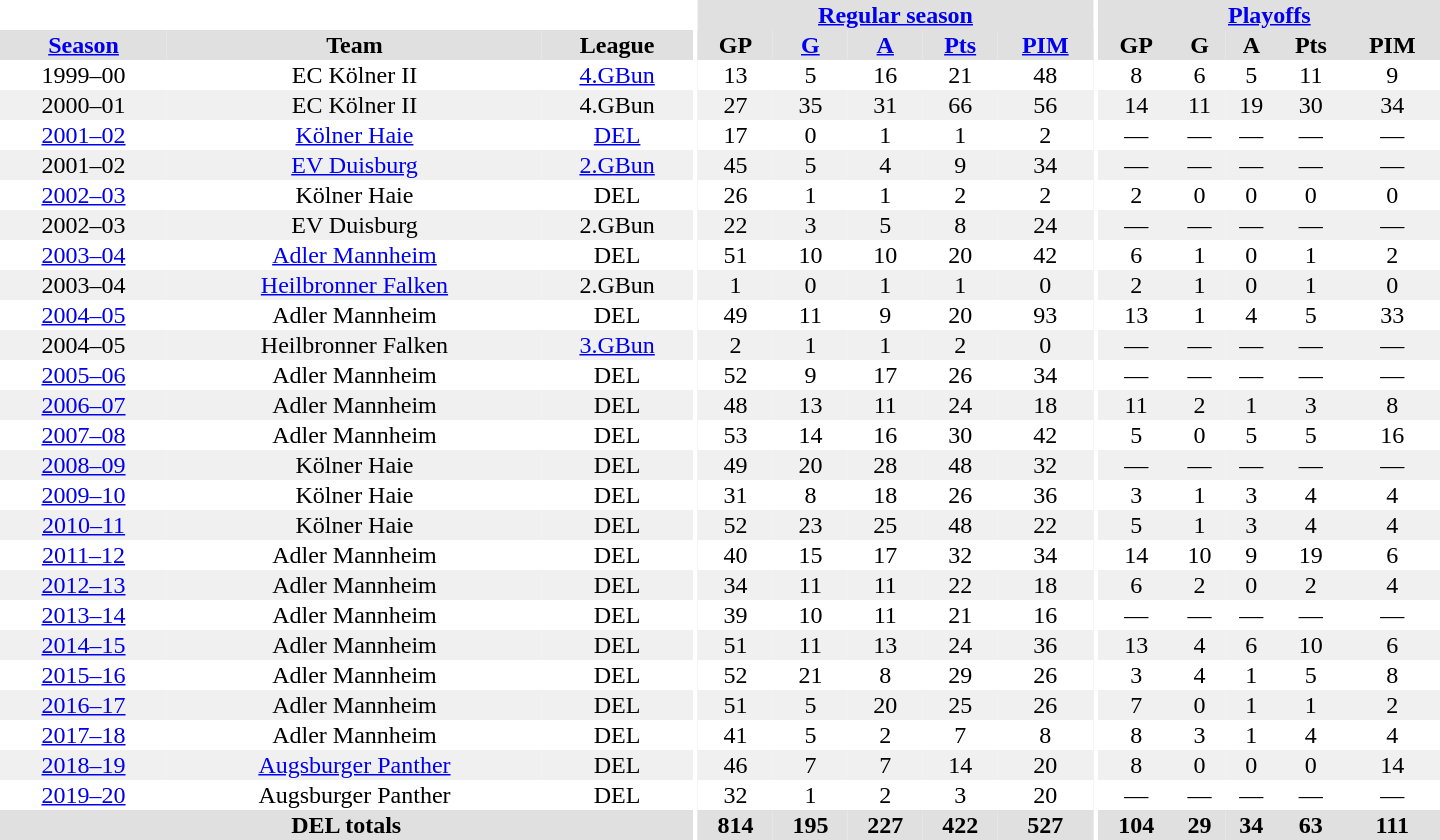<table border="0" cellpadding="1" cellspacing="0" style="text-align:center; width:60em">
<tr bgcolor="#e0e0e0">
<th colspan="3" bgcolor="#ffffff"></th>
<th rowspan="99" bgcolor="#ffffff"></th>
<th colspan="5"><a href='#'>Regular season</a></th>
<th rowspan="99" bgcolor="#ffffff"></th>
<th colspan="5"><a href='#'>Playoffs</a></th>
</tr>
<tr bgcolor="#e0e0e0">
<th><a href='#'>Season</a></th>
<th>Team</th>
<th>League</th>
<th>GP</th>
<th><a href='#'>G</a></th>
<th><a href='#'>A</a></th>
<th><a href='#'>Pts</a></th>
<th><a href='#'>PIM</a></th>
<th>GP</th>
<th>G</th>
<th>A</th>
<th>Pts</th>
<th>PIM</th>
</tr>
<tr ALIGN="center">
<td>1999–00</td>
<td>EC Kölner II</td>
<td><a href='#'>4.GBun</a></td>
<td>13</td>
<td>5</td>
<td>16</td>
<td>21</td>
<td>48</td>
<td>8</td>
<td>6</td>
<td>5</td>
<td>11</td>
<td>9</td>
</tr>
<tr ALIGN="center" bgcolor="#f0f0f0">
<td>2000–01</td>
<td>EC Kölner II</td>
<td>4.GBun</td>
<td>27</td>
<td>35</td>
<td>31</td>
<td>66</td>
<td>56</td>
<td>14</td>
<td>11</td>
<td>19</td>
<td>30</td>
<td>34</td>
</tr>
<tr ALIGN="center">
<td><a href='#'>2001–02</a></td>
<td><a href='#'>Kölner Haie</a></td>
<td><a href='#'>DEL</a></td>
<td>17</td>
<td>0</td>
<td>1</td>
<td>1</td>
<td>2</td>
<td>—</td>
<td>—</td>
<td>—</td>
<td>—</td>
<td>—</td>
</tr>
<tr ALIGN="center" bgcolor="#f0f0f0">
<td>2001–02</td>
<td><a href='#'>EV Duisburg</a></td>
<td><a href='#'>2.GBun</a></td>
<td>45</td>
<td>5</td>
<td>4</td>
<td>9</td>
<td>34</td>
<td>—</td>
<td>—</td>
<td>—</td>
<td>—</td>
<td>—</td>
</tr>
<tr ALIGN="center">
<td><a href='#'>2002–03</a></td>
<td>Kölner Haie</td>
<td>DEL</td>
<td>26</td>
<td>1</td>
<td>1</td>
<td>2</td>
<td>2</td>
<td>2</td>
<td>0</td>
<td>0</td>
<td>0</td>
<td>0</td>
</tr>
<tr ALIGN="center" bgcolor="#f0f0f0">
<td>2002–03</td>
<td>EV Duisburg</td>
<td>2.GBun</td>
<td>22</td>
<td>3</td>
<td>5</td>
<td>8</td>
<td>24</td>
<td>—</td>
<td>—</td>
<td>—</td>
<td>—</td>
<td>—</td>
</tr>
<tr ALIGN="center">
<td><a href='#'>2003–04</a></td>
<td><a href='#'>Adler Mannheim</a></td>
<td>DEL</td>
<td>51</td>
<td>10</td>
<td>10</td>
<td>20</td>
<td>42</td>
<td>6</td>
<td>1</td>
<td>0</td>
<td>1</td>
<td>2</td>
</tr>
<tr ALIGN="center" bgcolor="#f0f0f0">
<td>2003–04</td>
<td><a href='#'>Heilbronner Falken</a></td>
<td>2.GBun</td>
<td>1</td>
<td>0</td>
<td>1</td>
<td>1</td>
<td>0</td>
<td>2</td>
<td>1</td>
<td>0</td>
<td>1</td>
<td>0</td>
</tr>
<tr ALIGN="center">
<td><a href='#'>2004–05</a></td>
<td>Adler Mannheim</td>
<td>DEL</td>
<td>49</td>
<td>11</td>
<td>9</td>
<td>20</td>
<td>93</td>
<td>13</td>
<td>1</td>
<td>4</td>
<td>5</td>
<td>33</td>
</tr>
<tr ALIGN="center" bgcolor="#f0f0f0">
<td>2004–05</td>
<td>Heilbronner Falken</td>
<td><a href='#'>3.GBun</a></td>
<td>2</td>
<td>1</td>
<td>1</td>
<td>2</td>
<td>0</td>
<td>—</td>
<td>—</td>
<td>—</td>
<td>—</td>
<td>—</td>
</tr>
<tr ALIGN="center">
<td><a href='#'>2005–06</a></td>
<td>Adler Mannheim</td>
<td>DEL</td>
<td>52</td>
<td>9</td>
<td>17</td>
<td>26</td>
<td>34</td>
<td>—</td>
<td>—</td>
<td>—</td>
<td>—</td>
<td>—</td>
</tr>
<tr ALIGN="center" bgcolor="#f0f0f0">
<td><a href='#'>2006–07</a></td>
<td>Adler Mannheim</td>
<td>DEL</td>
<td>48</td>
<td>13</td>
<td>11</td>
<td>24</td>
<td>18</td>
<td>11</td>
<td>2</td>
<td>1</td>
<td>3</td>
<td>8</td>
</tr>
<tr ALIGN="center">
<td><a href='#'>2007–08</a></td>
<td>Adler Mannheim</td>
<td>DEL</td>
<td>53</td>
<td>14</td>
<td>16</td>
<td>30</td>
<td>42</td>
<td>5</td>
<td>0</td>
<td>5</td>
<td>5</td>
<td>16</td>
</tr>
<tr ALIGN="center" bgcolor="#f0f0f0">
<td><a href='#'>2008–09</a></td>
<td>Kölner Haie</td>
<td>DEL</td>
<td>49</td>
<td>20</td>
<td>28</td>
<td>48</td>
<td>32</td>
<td>—</td>
<td>—</td>
<td>—</td>
<td>—</td>
<td>—</td>
</tr>
<tr ALIGN="center">
<td><a href='#'>2009–10</a></td>
<td>Kölner Haie</td>
<td>DEL</td>
<td>31</td>
<td>8</td>
<td>18</td>
<td>26</td>
<td>36</td>
<td>3</td>
<td>1</td>
<td>3</td>
<td>4</td>
<td>4</td>
</tr>
<tr ALIGN="center" bgcolor="#f0f0f0">
<td><a href='#'>2010–11</a></td>
<td>Kölner Haie</td>
<td>DEL</td>
<td>52</td>
<td>23</td>
<td>25</td>
<td>48</td>
<td>22</td>
<td>5</td>
<td>1</td>
<td>3</td>
<td>4</td>
<td>4</td>
</tr>
<tr ALIGN="center">
<td><a href='#'>2011–12</a></td>
<td>Adler Mannheim</td>
<td>DEL</td>
<td>40</td>
<td>15</td>
<td>17</td>
<td>32</td>
<td>34</td>
<td>14</td>
<td>10</td>
<td>9</td>
<td>19</td>
<td>6</td>
</tr>
<tr ALIGN="center" bgcolor="#f0f0f0">
<td><a href='#'>2012–13</a></td>
<td>Adler Mannheim</td>
<td>DEL</td>
<td>34</td>
<td>11</td>
<td>11</td>
<td>22</td>
<td>18</td>
<td>6</td>
<td>2</td>
<td>0</td>
<td>2</td>
<td>4</td>
</tr>
<tr ALIGN="center">
<td><a href='#'>2013–14</a></td>
<td>Adler Mannheim</td>
<td>DEL</td>
<td>39</td>
<td>10</td>
<td>11</td>
<td>21</td>
<td>16</td>
<td>—</td>
<td>—</td>
<td>—</td>
<td>—</td>
<td>—</td>
</tr>
<tr ALIGN="center"  bgcolor="#f0f0f0">
<td><a href='#'>2014–15</a></td>
<td>Adler Mannheim</td>
<td>DEL</td>
<td>51</td>
<td>11</td>
<td>13</td>
<td>24</td>
<td>36</td>
<td>13</td>
<td>4</td>
<td>6</td>
<td>10</td>
<td>6</td>
</tr>
<tr ALIGN="center">
<td><a href='#'>2015–16</a></td>
<td>Adler Mannheim</td>
<td>DEL</td>
<td>52</td>
<td>21</td>
<td>8</td>
<td>29</td>
<td>26</td>
<td>3</td>
<td>4</td>
<td>1</td>
<td>5</td>
<td>8</td>
</tr>
<tr ALIGN="center"  bgcolor="#f0f0f0">
<td><a href='#'>2016–17</a></td>
<td>Adler Mannheim</td>
<td>DEL</td>
<td>51</td>
<td>5</td>
<td>20</td>
<td>25</td>
<td>26</td>
<td>7</td>
<td>0</td>
<td>1</td>
<td>1</td>
<td>2</td>
</tr>
<tr ALIGN="center">
<td><a href='#'>2017–18</a></td>
<td>Adler Mannheim</td>
<td>DEL</td>
<td>41</td>
<td>5</td>
<td>2</td>
<td>7</td>
<td>8</td>
<td>8</td>
<td>3</td>
<td>1</td>
<td>4</td>
<td>4</td>
</tr>
<tr ALIGN="center"  bgcolor="#f0f0f0">
<td><a href='#'>2018–19</a></td>
<td><a href='#'>Augsburger Panther</a></td>
<td>DEL</td>
<td>46</td>
<td>7</td>
<td>7</td>
<td>14</td>
<td>20</td>
<td>8</td>
<td>0</td>
<td>0</td>
<td>0</td>
<td>14</td>
</tr>
<tr ALIGN="center">
<td><a href='#'>2019–20</a></td>
<td>Augsburger Panther</td>
<td>DEL</td>
<td>32</td>
<td>1</td>
<td>2</td>
<td>3</td>
<td>20</td>
<td>—</td>
<td>—</td>
<td>—</td>
<td>—</td>
<td>—</td>
</tr>
<tr bgcolor="#e0e0e0">
<th colspan="3">DEL totals</th>
<th>814</th>
<th>195</th>
<th>227</th>
<th>422</th>
<th>527</th>
<th>104</th>
<th>29</th>
<th>34</th>
<th>63</th>
<th>111</th>
</tr>
</table>
